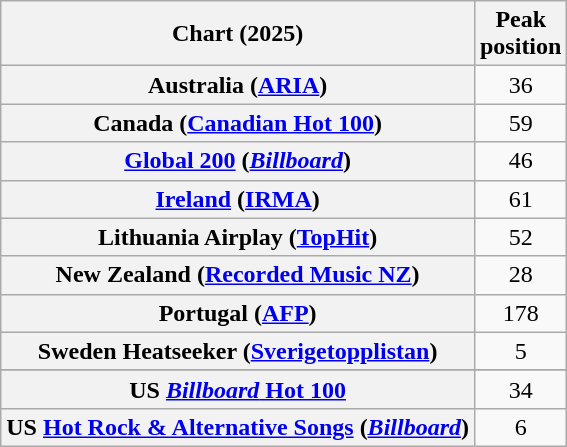<table class="wikitable sortable plainrowheaders" style="text-align:center">
<tr>
<th scope="col">Chart (2025)</th>
<th scope="col">Peak<br>position</th>
</tr>
<tr>
<th scope="row">Australia (<a href='#'>ARIA</a>)</th>
<td>36</td>
</tr>
<tr>
<th scope="row">Canada (<a href='#'>Canadian Hot 100</a>)</th>
<td>59</td>
</tr>
<tr>
<th scope="row"><a href='#'>Global 200</a> (<em><a href='#'>Billboard</a></em>)</th>
<td>46</td>
</tr>
<tr>
<th scope="row"><a href='#'>Ireland</a> (<a href='#'>IRMA</a>)</th>
<td>61</td>
</tr>
<tr>
<th scope="row">Lithuania Airplay (<a href='#'>TopHit</a>)</th>
<td>52</td>
</tr>
<tr>
<th scope="row">New Zealand (<a href='#'>Recorded Music NZ</a>)</th>
<td>28</td>
</tr>
<tr>
<th scope="row">Portugal (<a href='#'>AFP</a>)</th>
<td>178</td>
</tr>
<tr>
<th scope="row">Sweden Heatseeker (<a href='#'>Sverigetopplistan</a>)</th>
<td>5</td>
</tr>
<tr>
</tr>
<tr>
</tr>
<tr>
<th scope="row">US <a href='#'><em>Billboard</em> Hot 100</a></th>
<td>34</td>
</tr>
<tr>
<th scope="row">US <a href='#'>Hot Rock & Alternative Songs</a> (<em><a href='#'>Billboard</a></em>)</th>
<td>6</td>
</tr>
</table>
